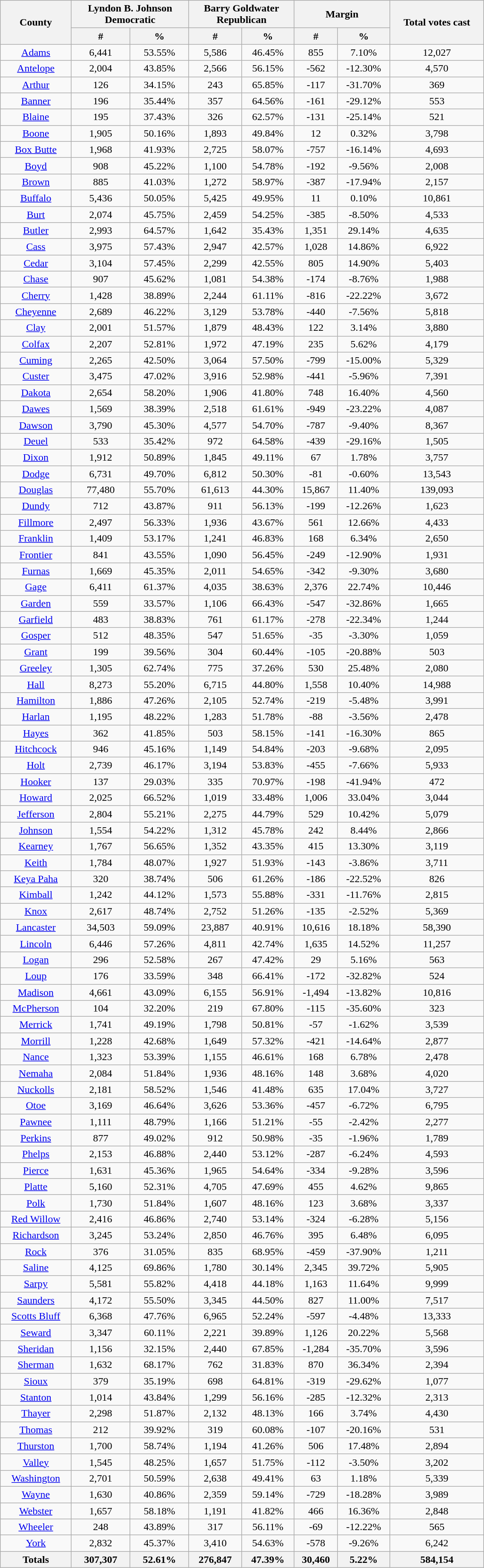<table class="wikitable sortable" width="60%">
<tr>
<th rowspan="2">County</th>
<th colspan="2">Lyndon B. Johnson<br>Democratic</th>
<th colspan="2">Barry Goldwater<br>Republican</th>
<th colspan="2">Margin</th>
<th rowspan="2">Total votes cast</th>
</tr>
<tr>
<th data-sort-type="number">#</th>
<th data-sort-type="number">%</th>
<th data-sort-type="number">#</th>
<th data-sort-type="number">%</th>
<th data-sort-type="number">#</th>
<th data-sort-type="number">%</th>
</tr>
<tr style="text-align:center;">
<td><a href='#'>Adams</a></td>
<td>6,441</td>
<td>53.55%</td>
<td>5,586</td>
<td>46.45%</td>
<td>855</td>
<td>7.10%</td>
<td>12,027</td>
</tr>
<tr style="text-align:center;">
<td><a href='#'>Antelope</a></td>
<td>2,004</td>
<td>43.85%</td>
<td>2,566</td>
<td>56.15%</td>
<td>-562</td>
<td>-12.30%</td>
<td>4,570</td>
</tr>
<tr style="text-align:center;">
<td><a href='#'>Arthur</a></td>
<td>126</td>
<td>34.15%</td>
<td>243</td>
<td>65.85%</td>
<td>-117</td>
<td>-31.70%</td>
<td>369</td>
</tr>
<tr style="text-align:center;">
<td><a href='#'>Banner</a></td>
<td>196</td>
<td>35.44%</td>
<td>357</td>
<td>64.56%</td>
<td>-161</td>
<td>-29.12%</td>
<td>553</td>
</tr>
<tr style="text-align:center;">
<td><a href='#'>Blaine</a></td>
<td>195</td>
<td>37.43%</td>
<td>326</td>
<td>62.57%</td>
<td>-131</td>
<td>-25.14%</td>
<td>521</td>
</tr>
<tr style="text-align:center;">
<td><a href='#'>Boone</a></td>
<td>1,905</td>
<td>50.16%</td>
<td>1,893</td>
<td>49.84%</td>
<td>12</td>
<td>0.32%</td>
<td>3,798</td>
</tr>
<tr style="text-align:center;">
<td><a href='#'>Box Butte</a></td>
<td>1,968</td>
<td>41.93%</td>
<td>2,725</td>
<td>58.07%</td>
<td>-757</td>
<td>-16.14%</td>
<td>4,693</td>
</tr>
<tr style="text-align:center;">
<td><a href='#'>Boyd</a></td>
<td>908</td>
<td>45.22%</td>
<td>1,100</td>
<td>54.78%</td>
<td>-192</td>
<td>-9.56%</td>
<td>2,008</td>
</tr>
<tr style="text-align:center;">
<td><a href='#'>Brown</a></td>
<td>885</td>
<td>41.03%</td>
<td>1,272</td>
<td>58.97%</td>
<td>-387</td>
<td>-17.94%</td>
<td>2,157</td>
</tr>
<tr style="text-align:center;">
<td><a href='#'>Buffalo</a></td>
<td>5,436</td>
<td>50.05%</td>
<td>5,425</td>
<td>49.95%</td>
<td>11</td>
<td>0.10%</td>
<td>10,861</td>
</tr>
<tr style="text-align:center;">
<td><a href='#'>Burt</a></td>
<td>2,074</td>
<td>45.75%</td>
<td>2,459</td>
<td>54.25%</td>
<td>-385</td>
<td>-8.50%</td>
<td>4,533</td>
</tr>
<tr style="text-align:center;">
<td><a href='#'>Butler</a></td>
<td>2,993</td>
<td>64.57%</td>
<td>1,642</td>
<td>35.43%</td>
<td>1,351</td>
<td>29.14%</td>
<td>4,635</td>
</tr>
<tr style="text-align:center;">
<td><a href='#'>Cass</a></td>
<td>3,975</td>
<td>57.43%</td>
<td>2,947</td>
<td>42.57%</td>
<td>1,028</td>
<td>14.86%</td>
<td>6,922</td>
</tr>
<tr style="text-align:center;">
<td><a href='#'>Cedar</a></td>
<td>3,104</td>
<td>57.45%</td>
<td>2,299</td>
<td>42.55%</td>
<td>805</td>
<td>14.90%</td>
<td>5,403</td>
</tr>
<tr style="text-align:center;">
<td><a href='#'>Chase</a></td>
<td>907</td>
<td>45.62%</td>
<td>1,081</td>
<td>54.38%</td>
<td>-174</td>
<td>-8.76%</td>
<td>1,988</td>
</tr>
<tr style="text-align:center;">
<td><a href='#'>Cherry</a></td>
<td>1,428</td>
<td>38.89%</td>
<td>2,244</td>
<td>61.11%</td>
<td>-816</td>
<td>-22.22%</td>
<td>3,672</td>
</tr>
<tr style="text-align:center;">
<td><a href='#'>Cheyenne</a></td>
<td>2,689</td>
<td>46.22%</td>
<td>3,129</td>
<td>53.78%</td>
<td>-440</td>
<td>-7.56%</td>
<td>5,818</td>
</tr>
<tr style="text-align:center;">
<td><a href='#'>Clay</a></td>
<td>2,001</td>
<td>51.57%</td>
<td>1,879</td>
<td>48.43%</td>
<td>122</td>
<td>3.14%</td>
<td>3,880</td>
</tr>
<tr style="text-align:center;">
<td><a href='#'>Colfax</a></td>
<td>2,207</td>
<td>52.81%</td>
<td>1,972</td>
<td>47.19%</td>
<td>235</td>
<td>5.62%</td>
<td>4,179</td>
</tr>
<tr style="text-align:center;">
<td><a href='#'>Cuming</a></td>
<td>2,265</td>
<td>42.50%</td>
<td>3,064</td>
<td>57.50%</td>
<td>-799</td>
<td>-15.00%</td>
<td>5,329</td>
</tr>
<tr style="text-align:center;">
<td><a href='#'>Custer</a></td>
<td>3,475</td>
<td>47.02%</td>
<td>3,916</td>
<td>52.98%</td>
<td>-441</td>
<td>-5.96%</td>
<td>7,391</td>
</tr>
<tr style="text-align:center;">
<td><a href='#'>Dakota</a></td>
<td>2,654</td>
<td>58.20%</td>
<td>1,906</td>
<td>41.80%</td>
<td>748</td>
<td>16.40%</td>
<td>4,560</td>
</tr>
<tr style="text-align:center;">
<td><a href='#'>Dawes</a></td>
<td>1,569</td>
<td>38.39%</td>
<td>2,518</td>
<td>61.61%</td>
<td>-949</td>
<td>-23.22%</td>
<td>4,087</td>
</tr>
<tr style="text-align:center;">
<td><a href='#'>Dawson</a></td>
<td>3,790</td>
<td>45.30%</td>
<td>4,577</td>
<td>54.70%</td>
<td>-787</td>
<td>-9.40%</td>
<td>8,367</td>
</tr>
<tr style="text-align:center;">
<td><a href='#'>Deuel</a></td>
<td>533</td>
<td>35.42%</td>
<td>972</td>
<td>64.58%</td>
<td>-439</td>
<td>-29.16%</td>
<td>1,505</td>
</tr>
<tr style="text-align:center;">
<td><a href='#'>Dixon</a></td>
<td>1,912</td>
<td>50.89%</td>
<td>1,845</td>
<td>49.11%</td>
<td>67</td>
<td>1.78%</td>
<td>3,757</td>
</tr>
<tr style="text-align:center;">
<td><a href='#'>Dodge</a></td>
<td>6,731</td>
<td>49.70%</td>
<td>6,812</td>
<td>50.30%</td>
<td>-81</td>
<td>-0.60%</td>
<td>13,543</td>
</tr>
<tr style="text-align:center;">
<td><a href='#'>Douglas</a></td>
<td>77,480</td>
<td>55.70%</td>
<td>61,613</td>
<td>44.30%</td>
<td>15,867</td>
<td>11.40%</td>
<td>139,093</td>
</tr>
<tr style="text-align:center;">
<td><a href='#'>Dundy</a></td>
<td>712</td>
<td>43.87%</td>
<td>911</td>
<td>56.13%</td>
<td>-199</td>
<td>-12.26%</td>
<td>1,623</td>
</tr>
<tr style="text-align:center;">
<td><a href='#'>Fillmore</a></td>
<td>2,497</td>
<td>56.33%</td>
<td>1,936</td>
<td>43.67%</td>
<td>561</td>
<td>12.66%</td>
<td>4,433</td>
</tr>
<tr style="text-align:center;">
<td><a href='#'>Franklin</a></td>
<td>1,409</td>
<td>53.17%</td>
<td>1,241</td>
<td>46.83%</td>
<td>168</td>
<td>6.34%</td>
<td>2,650</td>
</tr>
<tr style="text-align:center;">
<td><a href='#'>Frontier</a></td>
<td>841</td>
<td>43.55%</td>
<td>1,090</td>
<td>56.45%</td>
<td>-249</td>
<td>-12.90%</td>
<td>1,931</td>
</tr>
<tr style="text-align:center;">
<td><a href='#'>Furnas</a></td>
<td>1,669</td>
<td>45.35%</td>
<td>2,011</td>
<td>54.65%</td>
<td>-342</td>
<td>-9.30%</td>
<td>3,680</td>
</tr>
<tr style="text-align:center;">
<td><a href='#'>Gage</a></td>
<td>6,411</td>
<td>61.37%</td>
<td>4,035</td>
<td>38.63%</td>
<td>2,376</td>
<td>22.74%</td>
<td>10,446</td>
</tr>
<tr style="text-align:center;">
<td><a href='#'>Garden</a></td>
<td>559</td>
<td>33.57%</td>
<td>1,106</td>
<td>66.43%</td>
<td>-547</td>
<td>-32.86%</td>
<td>1,665</td>
</tr>
<tr style="text-align:center;">
<td><a href='#'>Garfield</a></td>
<td>483</td>
<td>38.83%</td>
<td>761</td>
<td>61.17%</td>
<td>-278</td>
<td>-22.34%</td>
<td>1,244</td>
</tr>
<tr style="text-align:center;">
<td><a href='#'>Gosper</a></td>
<td>512</td>
<td>48.35%</td>
<td>547</td>
<td>51.65%</td>
<td>-35</td>
<td>-3.30%</td>
<td>1,059</td>
</tr>
<tr style="text-align:center;">
<td><a href='#'>Grant</a></td>
<td>199</td>
<td>39.56%</td>
<td>304</td>
<td>60.44%</td>
<td>-105</td>
<td>-20.88%</td>
<td>503</td>
</tr>
<tr style="text-align:center;">
<td><a href='#'>Greeley</a></td>
<td>1,305</td>
<td>62.74%</td>
<td>775</td>
<td>37.26%</td>
<td>530</td>
<td>25.48%</td>
<td>2,080</td>
</tr>
<tr style="text-align:center;">
<td><a href='#'>Hall</a></td>
<td>8,273</td>
<td>55.20%</td>
<td>6,715</td>
<td>44.80%</td>
<td>1,558</td>
<td>10.40%</td>
<td>14,988</td>
</tr>
<tr style="text-align:center;">
<td><a href='#'>Hamilton</a></td>
<td>1,886</td>
<td>47.26%</td>
<td>2,105</td>
<td>52.74%</td>
<td>-219</td>
<td>-5.48%</td>
<td>3,991</td>
</tr>
<tr style="text-align:center;">
<td><a href='#'>Harlan</a></td>
<td>1,195</td>
<td>48.22%</td>
<td>1,283</td>
<td>51.78%</td>
<td>-88</td>
<td>-3.56%</td>
<td>2,478</td>
</tr>
<tr style="text-align:center;">
<td><a href='#'>Hayes</a></td>
<td>362</td>
<td>41.85%</td>
<td>503</td>
<td>58.15%</td>
<td>-141</td>
<td>-16.30%</td>
<td>865</td>
</tr>
<tr style="text-align:center;">
<td><a href='#'>Hitchcock</a></td>
<td>946</td>
<td>45.16%</td>
<td>1,149</td>
<td>54.84%</td>
<td>-203</td>
<td>-9.68%</td>
<td>2,095</td>
</tr>
<tr style="text-align:center;">
<td><a href='#'>Holt</a></td>
<td>2,739</td>
<td>46.17%</td>
<td>3,194</td>
<td>53.83%</td>
<td>-455</td>
<td>-7.66%</td>
<td>5,933</td>
</tr>
<tr style="text-align:center;">
<td><a href='#'>Hooker</a></td>
<td>137</td>
<td>29.03%</td>
<td>335</td>
<td>70.97%</td>
<td>-198</td>
<td>-41.94%</td>
<td>472</td>
</tr>
<tr style="text-align:center;">
<td><a href='#'>Howard</a></td>
<td>2,025</td>
<td>66.52%</td>
<td>1,019</td>
<td>33.48%</td>
<td>1,006</td>
<td>33.04%</td>
<td>3,044</td>
</tr>
<tr style="text-align:center;">
<td><a href='#'>Jefferson</a></td>
<td>2,804</td>
<td>55.21%</td>
<td>2,275</td>
<td>44.79%</td>
<td>529</td>
<td>10.42%</td>
<td>5,079</td>
</tr>
<tr style="text-align:center;">
<td><a href='#'>Johnson</a></td>
<td>1,554</td>
<td>54.22%</td>
<td>1,312</td>
<td>45.78%</td>
<td>242</td>
<td>8.44%</td>
<td>2,866</td>
</tr>
<tr style="text-align:center;">
<td><a href='#'>Kearney</a></td>
<td>1,767</td>
<td>56.65%</td>
<td>1,352</td>
<td>43.35%</td>
<td>415</td>
<td>13.30%</td>
<td>3,119</td>
</tr>
<tr style="text-align:center;">
<td><a href='#'>Keith</a></td>
<td>1,784</td>
<td>48.07%</td>
<td>1,927</td>
<td>51.93%</td>
<td>-143</td>
<td>-3.86%</td>
<td>3,711</td>
</tr>
<tr style="text-align:center;">
<td><a href='#'>Keya Paha</a></td>
<td>320</td>
<td>38.74%</td>
<td>506</td>
<td>61.26%</td>
<td>-186</td>
<td>-22.52%</td>
<td>826</td>
</tr>
<tr style="text-align:center;">
<td><a href='#'>Kimball</a></td>
<td>1,242</td>
<td>44.12%</td>
<td>1,573</td>
<td>55.88%</td>
<td>-331</td>
<td>-11.76%</td>
<td>2,815</td>
</tr>
<tr style="text-align:center;">
<td><a href='#'>Knox</a></td>
<td>2,617</td>
<td>48.74%</td>
<td>2,752</td>
<td>51.26%</td>
<td>-135</td>
<td>-2.52%</td>
<td>5,369</td>
</tr>
<tr style="text-align:center;">
<td><a href='#'>Lancaster</a></td>
<td>34,503</td>
<td>59.09%</td>
<td>23,887</td>
<td>40.91%</td>
<td>10,616</td>
<td>18.18%</td>
<td>58,390</td>
</tr>
<tr style="text-align:center;">
<td><a href='#'>Lincoln</a></td>
<td>6,446</td>
<td>57.26%</td>
<td>4,811</td>
<td>42.74%</td>
<td>1,635</td>
<td>14.52%</td>
<td>11,257</td>
</tr>
<tr style="text-align:center;">
<td><a href='#'>Logan</a></td>
<td>296</td>
<td>52.58%</td>
<td>267</td>
<td>47.42%</td>
<td>29</td>
<td>5.16%</td>
<td>563</td>
</tr>
<tr style="text-align:center;">
<td><a href='#'>Loup</a></td>
<td>176</td>
<td>33.59%</td>
<td>348</td>
<td>66.41%</td>
<td>-172</td>
<td>-32.82%</td>
<td>524</td>
</tr>
<tr style="text-align:center;">
<td><a href='#'>Madison</a></td>
<td>4,661</td>
<td>43.09%</td>
<td>6,155</td>
<td>56.91%</td>
<td>-1,494</td>
<td>-13.82%</td>
<td>10,816</td>
</tr>
<tr style="text-align:center;">
<td><a href='#'>McPherson</a></td>
<td>104</td>
<td>32.20%</td>
<td>219</td>
<td>67.80%</td>
<td>-115</td>
<td>-35.60%</td>
<td>323</td>
</tr>
<tr style="text-align:center;">
<td><a href='#'>Merrick</a></td>
<td>1,741</td>
<td>49.19%</td>
<td>1,798</td>
<td>50.81%</td>
<td>-57</td>
<td>-1.62%</td>
<td>3,539</td>
</tr>
<tr style="text-align:center;">
<td><a href='#'>Morrill</a></td>
<td>1,228</td>
<td>42.68%</td>
<td>1,649</td>
<td>57.32%</td>
<td>-421</td>
<td>-14.64%</td>
<td>2,877</td>
</tr>
<tr style="text-align:center;">
<td><a href='#'>Nance</a></td>
<td>1,323</td>
<td>53.39%</td>
<td>1,155</td>
<td>46.61%</td>
<td>168</td>
<td>6.78%</td>
<td>2,478</td>
</tr>
<tr style="text-align:center;">
<td><a href='#'>Nemaha</a></td>
<td>2,084</td>
<td>51.84%</td>
<td>1,936</td>
<td>48.16%</td>
<td>148</td>
<td>3.68%</td>
<td>4,020</td>
</tr>
<tr style="text-align:center;">
<td><a href='#'>Nuckolls</a></td>
<td>2,181</td>
<td>58.52%</td>
<td>1,546</td>
<td>41.48%</td>
<td>635</td>
<td>17.04%</td>
<td>3,727</td>
</tr>
<tr style="text-align:center;">
<td><a href='#'>Otoe</a></td>
<td>3,169</td>
<td>46.64%</td>
<td>3,626</td>
<td>53.36%</td>
<td>-457</td>
<td>-6.72%</td>
<td>6,795</td>
</tr>
<tr style="text-align:center;">
<td><a href='#'>Pawnee</a></td>
<td>1,111</td>
<td>48.79%</td>
<td>1,166</td>
<td>51.21%</td>
<td>-55</td>
<td>-2.42%</td>
<td>2,277</td>
</tr>
<tr style="text-align:center;">
<td><a href='#'>Perkins</a></td>
<td>877</td>
<td>49.02%</td>
<td>912</td>
<td>50.98%</td>
<td>-35</td>
<td>-1.96%</td>
<td>1,789</td>
</tr>
<tr style="text-align:center;">
<td><a href='#'>Phelps</a></td>
<td>2,153</td>
<td>46.88%</td>
<td>2,440</td>
<td>53.12%</td>
<td>-287</td>
<td>-6.24%</td>
<td>4,593</td>
</tr>
<tr style="text-align:center;">
<td><a href='#'>Pierce</a></td>
<td>1,631</td>
<td>45.36%</td>
<td>1,965</td>
<td>54.64%</td>
<td>-334</td>
<td>-9.28%</td>
<td>3,596</td>
</tr>
<tr style="text-align:center;">
<td><a href='#'>Platte</a></td>
<td>5,160</td>
<td>52.31%</td>
<td>4,705</td>
<td>47.69%</td>
<td>455</td>
<td>4.62%</td>
<td>9,865</td>
</tr>
<tr style="text-align:center;">
<td><a href='#'>Polk</a></td>
<td>1,730</td>
<td>51.84%</td>
<td>1,607</td>
<td>48.16%</td>
<td>123</td>
<td>3.68%</td>
<td>3,337</td>
</tr>
<tr style="text-align:center;">
<td><a href='#'>Red Willow</a></td>
<td>2,416</td>
<td>46.86%</td>
<td>2,740</td>
<td>53.14%</td>
<td>-324</td>
<td>-6.28%</td>
<td>5,156</td>
</tr>
<tr style="text-align:center;">
<td><a href='#'>Richardson</a></td>
<td>3,245</td>
<td>53.24%</td>
<td>2,850</td>
<td>46.76%</td>
<td>395</td>
<td>6.48%</td>
<td>6,095</td>
</tr>
<tr style="text-align:center;">
<td><a href='#'>Rock</a></td>
<td>376</td>
<td>31.05%</td>
<td>835</td>
<td>68.95%</td>
<td>-459</td>
<td>-37.90%</td>
<td>1,211</td>
</tr>
<tr style="text-align:center;">
<td><a href='#'>Saline</a></td>
<td>4,125</td>
<td>69.86%</td>
<td>1,780</td>
<td>30.14%</td>
<td>2,345</td>
<td>39.72%</td>
<td>5,905</td>
</tr>
<tr style="text-align:center;">
<td><a href='#'>Sarpy</a></td>
<td>5,581</td>
<td>55.82%</td>
<td>4,418</td>
<td>44.18%</td>
<td>1,163</td>
<td>11.64%</td>
<td>9,999</td>
</tr>
<tr style="text-align:center;">
<td><a href='#'>Saunders</a></td>
<td>4,172</td>
<td>55.50%</td>
<td>3,345</td>
<td>44.50%</td>
<td>827</td>
<td>11.00%</td>
<td>7,517</td>
</tr>
<tr style="text-align:center;">
<td><a href='#'>Scotts Bluff</a></td>
<td>6,368</td>
<td>47.76%</td>
<td>6,965</td>
<td>52.24%</td>
<td>-597</td>
<td>-4.48%</td>
<td>13,333</td>
</tr>
<tr style="text-align:center;">
<td><a href='#'>Seward</a></td>
<td>3,347</td>
<td>60.11%</td>
<td>2,221</td>
<td>39.89%</td>
<td>1,126</td>
<td>20.22%</td>
<td>5,568</td>
</tr>
<tr style="text-align:center;">
<td><a href='#'>Sheridan</a></td>
<td>1,156</td>
<td>32.15%</td>
<td>2,440</td>
<td>67.85%</td>
<td>-1,284</td>
<td>-35.70%</td>
<td>3,596</td>
</tr>
<tr style="text-align:center;">
<td><a href='#'>Sherman</a></td>
<td>1,632</td>
<td>68.17%</td>
<td>762</td>
<td>31.83%</td>
<td>870</td>
<td>36.34%</td>
<td>2,394</td>
</tr>
<tr style="text-align:center;">
<td><a href='#'>Sioux</a></td>
<td>379</td>
<td>35.19%</td>
<td>698</td>
<td>64.81%</td>
<td>-319</td>
<td>-29.62%</td>
<td>1,077</td>
</tr>
<tr style="text-align:center;">
<td><a href='#'>Stanton</a></td>
<td>1,014</td>
<td>43.84%</td>
<td>1,299</td>
<td>56.16%</td>
<td>-285</td>
<td>-12.32%</td>
<td>2,313</td>
</tr>
<tr style="text-align:center;">
<td><a href='#'>Thayer</a></td>
<td>2,298</td>
<td>51.87%</td>
<td>2,132</td>
<td>48.13%</td>
<td>166</td>
<td>3.74%</td>
<td>4,430</td>
</tr>
<tr style="text-align:center;">
<td><a href='#'>Thomas</a></td>
<td>212</td>
<td>39.92%</td>
<td>319</td>
<td>60.08%</td>
<td>-107</td>
<td>-20.16%</td>
<td>531</td>
</tr>
<tr style="text-align:center;">
<td><a href='#'>Thurston</a></td>
<td>1,700</td>
<td>58.74%</td>
<td>1,194</td>
<td>41.26%</td>
<td>506</td>
<td>17.48%</td>
<td>2,894</td>
</tr>
<tr style="text-align:center;">
<td><a href='#'>Valley</a></td>
<td>1,545</td>
<td>48.25%</td>
<td>1,657</td>
<td>51.75%</td>
<td>-112</td>
<td>-3.50%</td>
<td>3,202</td>
</tr>
<tr style="text-align:center;">
<td><a href='#'>Washington</a></td>
<td>2,701</td>
<td>50.59%</td>
<td>2,638</td>
<td>49.41%</td>
<td>63</td>
<td>1.18%</td>
<td>5,339</td>
</tr>
<tr style="text-align:center;">
<td><a href='#'>Wayne</a></td>
<td>1,630</td>
<td>40.86%</td>
<td>2,359</td>
<td>59.14%</td>
<td>-729</td>
<td>-18.28%</td>
<td>3,989</td>
</tr>
<tr style="text-align:center;">
<td><a href='#'>Webster</a></td>
<td>1,657</td>
<td>58.18%</td>
<td>1,191</td>
<td>41.82%</td>
<td>466</td>
<td>16.36%</td>
<td>2,848</td>
</tr>
<tr style="text-align:center;">
<td><a href='#'>Wheeler</a></td>
<td>248</td>
<td>43.89%</td>
<td>317</td>
<td>56.11%</td>
<td>-69</td>
<td>-12.22%</td>
<td>565</td>
</tr>
<tr style="text-align:center;">
<td><a href='#'>York</a></td>
<td>2,832</td>
<td>45.37%</td>
<td>3,410</td>
<td>54.63%</td>
<td>-578</td>
<td>-9.26%</td>
<td>6,242</td>
</tr>
<tr style="text-align:center;">
<th>Totals</th>
<th>307,307</th>
<th>52.61%</th>
<th>276,847</th>
<th>47.39%</th>
<th>30,460</th>
<th>5.22%</th>
<th>584,154</th>
</tr>
</table>
